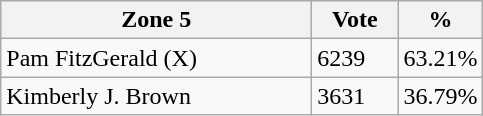<table class="wikitable">
<tr>
<th bgcolor="#DDDDFF" width="200px">Zone 5</th>
<th bgcolor="#DDDDFF" width="50px">Vote</th>
<th bgcolor="#DDDDFF" width="30px">%</th>
</tr>
<tr>
<td>Pam FitzGerald (X)</td>
<td>6239</td>
<td>63.21%</td>
</tr>
<tr>
<td>Kimberly J. Brown</td>
<td>3631</td>
<td>36.79%</td>
</tr>
</table>
